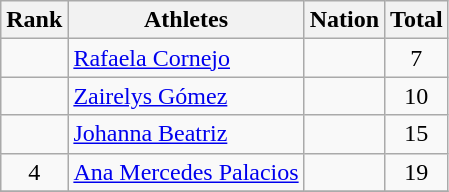<table class="wikitable sortable" style="text-align:center;">
<tr>
<th>Rank</th>
<th>Athletes</th>
<th>Nation</th>
<th>Total</th>
</tr>
<tr>
<td></td>
<td align=left><a href='#'>Rafaela Cornejo</a></td>
<td align=left></td>
<td>7</td>
</tr>
<tr>
<td></td>
<td align=left><a href='#'>Zairelys Gómez</a></td>
<td align=left></td>
<td>10</td>
</tr>
<tr>
<td></td>
<td align=left><a href='#'>Johanna Beatriz</a></td>
<td align=left></td>
<td>15</td>
</tr>
<tr>
<td>4</td>
<td align=left><a href='#'>Ana Mercedes Palacios</a></td>
<td align=left></td>
<td>19</td>
</tr>
<tr>
</tr>
</table>
